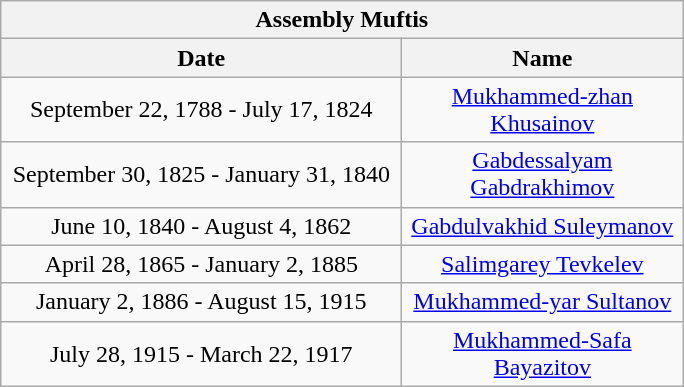<table class="wikitable" style="text-align:center">
<tr>
<th colspan="2"><strong>Assembly Muftis</strong></th>
</tr>
<tr>
<th width="260">Date</th>
<th width="180">Name</th>
</tr>
<tr>
<td align=center>September 22, 1788 - July 17, 1824</td>
<td><a href='#'>Mukhammed-zhan Khusainov</a></td>
</tr>
<tr>
<td align=center>September 30, 1825 - January 31, 1840</td>
<td><a href='#'>Gabdessalyam Gabdrakhimov</a></td>
</tr>
<tr>
<td align=center>June 10, 1840 - August 4, 1862</td>
<td><a href='#'>Gabdulvakhid Suleymanov</a></td>
</tr>
<tr>
<td align=center>April 28, 1865 - January 2, 1885</td>
<td><a href='#'>Salimgarey Tevkelev</a></td>
</tr>
<tr>
<td align=center>January 2, 1886 - August 15, 1915</td>
<td><a href='#'>Mukhammed-yar Sultanov</a></td>
</tr>
<tr>
<td align=center>July 28, 1915 - March 22, 1917</td>
<td><a href='#'>Mukhammed-Safa Bayazitov</a></td>
</tr>
</table>
